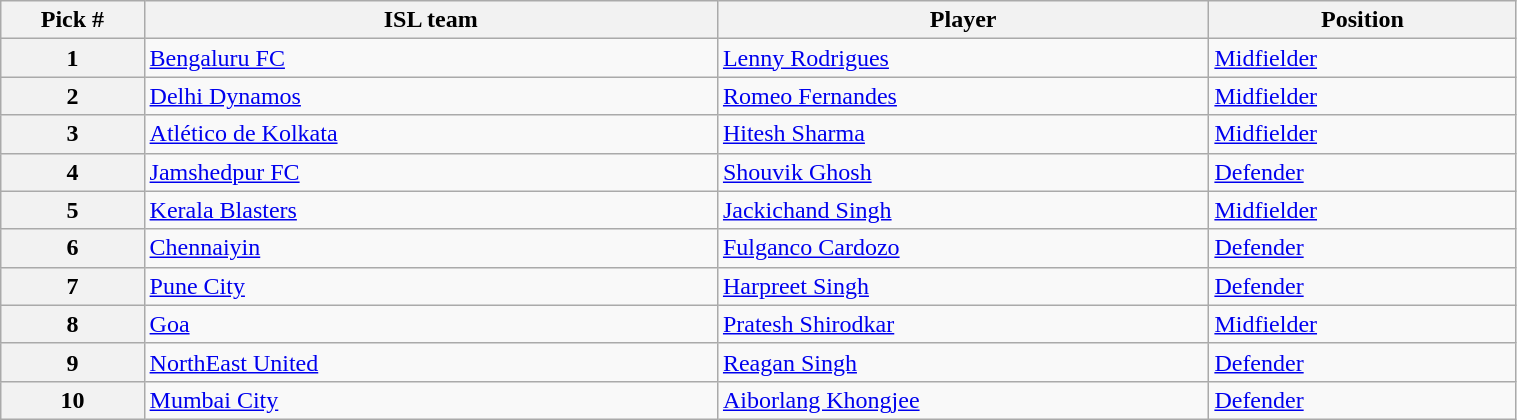<table class="wikitable sortable" style="width:80%">
<tr>
<th width=7%>Pick #</th>
<th width=28%>ISL team</th>
<th width=24%>Player</th>
<th width=15%>Position</th>
</tr>
<tr>
<th>1</th>
<td><a href='#'>Bengaluru FC</a></td>
<td><a href='#'>Lenny Rodrigues</a></td>
<td><a href='#'>Midfielder</a></td>
</tr>
<tr>
<th>2</th>
<td><a href='#'>Delhi Dynamos</a></td>
<td><a href='#'>Romeo Fernandes</a></td>
<td><a href='#'>Midfielder</a></td>
</tr>
<tr>
<th>3</th>
<td><a href='#'>Atlético de Kolkata</a></td>
<td><a href='#'>Hitesh Sharma</a></td>
<td><a href='#'>Midfielder</a></td>
</tr>
<tr>
<th>4</th>
<td><a href='#'>Jamshedpur FC</a></td>
<td><a href='#'>Shouvik Ghosh</a></td>
<td><a href='#'>Defender</a></td>
</tr>
<tr>
<th>5</th>
<td><a href='#'>Kerala Blasters</a></td>
<td><a href='#'>Jackichand Singh</a></td>
<td><a href='#'>Midfielder</a></td>
</tr>
<tr>
<th>6</th>
<td><a href='#'>Chennaiyin</a></td>
<td><a href='#'>Fulganco Cardozo</a></td>
<td><a href='#'>Defender</a></td>
</tr>
<tr>
<th>7</th>
<td><a href='#'>Pune City</a></td>
<td><a href='#'>Harpreet Singh</a></td>
<td><a href='#'>Defender</a></td>
</tr>
<tr>
<th>8</th>
<td><a href='#'>Goa</a></td>
<td><a href='#'>Pratesh Shirodkar</a></td>
<td><a href='#'>Midfielder</a></td>
</tr>
<tr>
<th>9</th>
<td><a href='#'>NorthEast United</a></td>
<td><a href='#'>Reagan Singh</a></td>
<td><a href='#'>Defender</a></td>
</tr>
<tr>
<th>10</th>
<td><a href='#'>Mumbai City</a></td>
<td><a href='#'>Aiborlang Khongjee</a></td>
<td><a href='#'>Defender</a></td>
</tr>
</table>
